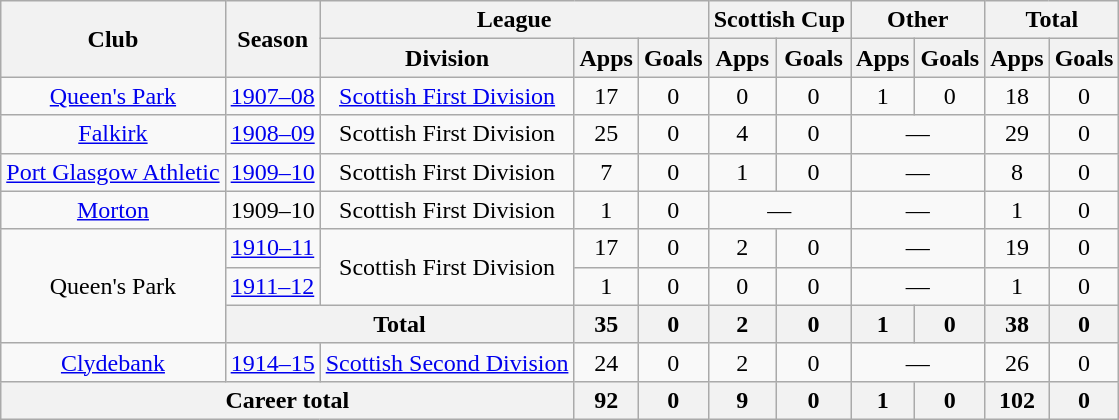<table class="wikitable" style="text-align: center;">
<tr>
<th rowspan="2">Club</th>
<th rowspan="2">Season</th>
<th colspan="3">League</th>
<th colspan="2">Scottish Cup</th>
<th colspan="2">Other</th>
<th colspan="2">Total</th>
</tr>
<tr>
<th>Division</th>
<th>Apps</th>
<th>Goals</th>
<th>Apps</th>
<th>Goals</th>
<th>Apps</th>
<th>Goals</th>
<th>Apps</th>
<th>Goals</th>
</tr>
<tr>
<td><a href='#'>Queen's Park</a></td>
<td><a href='#'>1907–08</a></td>
<td><a href='#'>Scottish First Division</a></td>
<td>17</td>
<td>0</td>
<td>0</td>
<td>0</td>
<td>1</td>
<td>0</td>
<td>18</td>
<td>0</td>
</tr>
<tr>
<td><a href='#'>Falkirk</a></td>
<td><a href='#'>1908–09</a></td>
<td>Scottish First Division</td>
<td>25</td>
<td>0</td>
<td>4</td>
<td>0</td>
<td colspan="2">—</td>
<td>29</td>
<td>0</td>
</tr>
<tr>
<td><a href='#'>Port Glasgow Athletic</a></td>
<td><a href='#'>1909–10</a></td>
<td>Scottish First Division</td>
<td>7</td>
<td>0</td>
<td>1</td>
<td>0</td>
<td colspan="2">—</td>
<td>8</td>
<td>0</td>
</tr>
<tr>
<td><a href='#'>Morton</a></td>
<td>1909–10</td>
<td>Scottish First Division</td>
<td>1</td>
<td>0</td>
<td colspan="2">—</td>
<td colspan="2">—</td>
<td>1</td>
<td>0</td>
</tr>
<tr>
<td rowspan="3">Queen's Park</td>
<td><a href='#'>1910–11</a></td>
<td rowspan="2">Scottish First Division</td>
<td>17</td>
<td>0</td>
<td>2</td>
<td>0</td>
<td colspan="2">—</td>
<td>19</td>
<td>0</td>
</tr>
<tr>
<td><a href='#'>1911–12</a></td>
<td>1</td>
<td>0</td>
<td>0</td>
<td>0</td>
<td colspan="2">—</td>
<td>1</td>
<td>0</td>
</tr>
<tr>
<th colspan="2">Total</th>
<th>35</th>
<th>0</th>
<th>2</th>
<th>0</th>
<th>1</th>
<th>0</th>
<th>38</th>
<th>0</th>
</tr>
<tr>
<td><a href='#'>Clydebank</a></td>
<td><a href='#'>1914–15</a></td>
<td><a href='#'>Scottish Second Division</a></td>
<td>24</td>
<td>0</td>
<td>2</td>
<td>0</td>
<td colspan="2">—</td>
<td>26</td>
<td>0</td>
</tr>
<tr>
<th colspan="3">Career total</th>
<th>92</th>
<th>0</th>
<th>9</th>
<th>0</th>
<th>1</th>
<th>0</th>
<th>102</th>
<th>0</th>
</tr>
</table>
